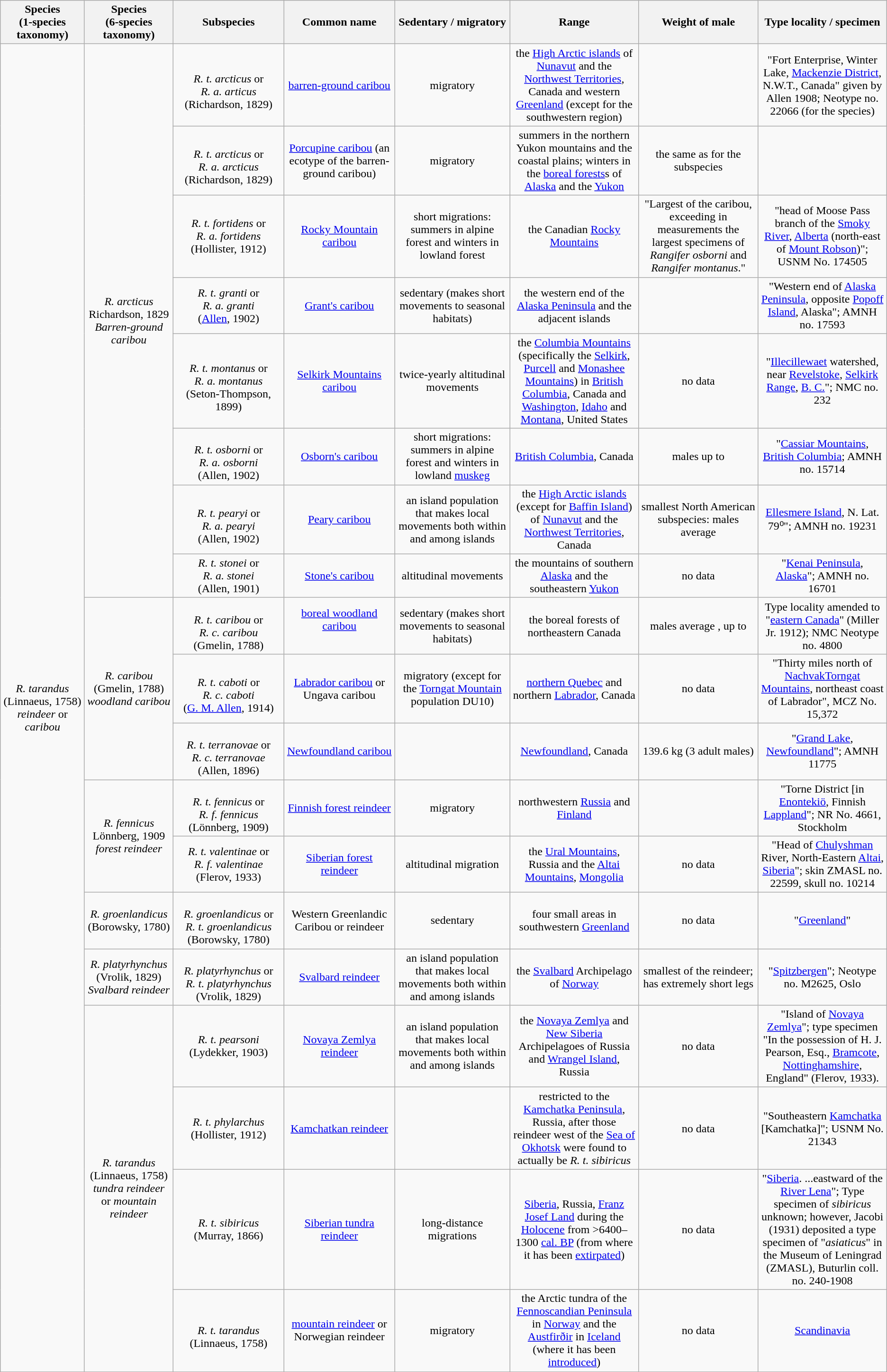<table class="wikitable" style="text-align:center">
<tr>
<th width=9.5%>Species<br>(1-species taxonomy)</th>
<th width=10%>Species<br>(6-species taxonomy)</th>
<th width=12.5%>Subspecies</th>
<th width=12.5%>Common name</th>
<th width=13%>Sedentary / migratory</th>
<th width=14.5%>Range</th>
<th width=13.5%>Weight of male</th>
<th width=14.5%>Type locality / specimen</th>
</tr>
<tr>
<td rowspan="19"><em>R. tarandus</em><br>(Linnaeus, 1758)<br><em>reindeer</em> or <em>caribou</em></td>
<td rowspan="8"><em>R. arcticus</em><br>Richardson, 1829<br><em>Barren-ground caribou</em></td>
<td><br><em> R. t. arcticus</em> or<br><em>R. a. articus</em><br>(Richardson, 1829)</td>
<td><a href='#'>barren-ground caribou</a></td>
<td>migratory</td>
<td>the <a href='#'>High Arctic islands</a> of <a href='#'>Nunavut</a> and the <a href='#'>Northwest Territories</a>, Canada and western <a href='#'>Greenland</a> (except for the southwestern region)</td>
<td></td>
<td>"Fort Enterprise, Winter Lake, <a href='#'>Mackenzie District</a>, N.W.T., Canada" given by Allen 1908; Neotype no. 22066 (for the species)</td>
</tr>
<tr>
<td><br><em>R. t. arcticus</em> or<br><em>R. a. arcticus</em><br>(Richardson, 1829)</td>
<td><a href='#'>Porcupine caribou</a> (an ecotype of the barren-ground caribou)</td>
<td>migratory</td>
<td>summers in the northern Yukon mountains and the coastal plains; winters in the <a href='#'>boreal forests</a>s of <a href='#'>Alaska</a> and the <a href='#'>Yukon</a></td>
<td>the same as for the subspecies</td>
<td></td>
</tr>
<tr>
<td><em>R. t. fortidens</em> or<br><em>R. a. fortidens</em><br>(Hollister, 1912)</td>
<td><a href='#'>Rocky Mountain caribou</a></td>
<td>short migrations: summers in alpine forest and winters in lowland forest</td>
<td>the Canadian <a href='#'>Rocky Mountains</a></td>
<td>"Largest of the caribou, exceeding in measurements the largest specimens of <em>Rangifer osborni</em> and <em>Rangifer montanus</em>."</td>
<td>"head of Moose Pass branch of the <a href='#'>Smoky River</a>, <a href='#'>Alberta</a> (north-east of <a href='#'>Mount Robson</a>)"; USNM No. 174505</td>
</tr>
<tr>
<td><em>R. t. granti</em> or<br><em>R. a. granti</em><br>(<a href='#'>Allen</a>, 1902)</td>
<td><a href='#'>Grant's caribou</a></td>
<td>sedentary (makes short movements to seasonal habitats)</td>
<td>the western end of the <a href='#'>Alaska Peninsula</a> and the adjacent islands</td>
<td></td>
<td>"Western end of <a href='#'>Alaska Peninsula</a>, opposite <a href='#'>Popoff Island</a>, Alaska"; AMNH no. 17593</td>
</tr>
<tr>
<td><br><em>R. t. montanus</em> or<br><em>R. a. montanus</em><br>(Seton-Thompson, 1899)</td>
<td><a href='#'>Selkirk Mountains caribou</a></td>
<td>twice-yearly altitudinal movements</td>
<td>the <a href='#'>Columbia Mountains</a> (specifically the <a href='#'>Selkirk</a>, <a href='#'>Purcell</a> and <a href='#'>Monashee Mountains</a>) in <a href='#'>British Columbia</a>, Canada and <a href='#'>Washington</a>, <a href='#'>Idaho</a> and <a href='#'>Montana</a>, United States</td>
<td>no data</td>
<td>"<a href='#'>Illecillewaet</a> watershed, near <a href='#'>Revelstoke</a>, <a href='#'>Selkirk Range</a>, <a href='#'>B. C.</a>"; NMC no. 232</td>
</tr>
<tr>
<td><br><em>R. t. osborni</em> or<br><em>R. a. osborni</em><br>(Allen, 1902)</td>
<td><a href='#'>Osborn's caribou</a></td>
<td>short migrations: summers in alpine forest and winters in lowland <a href='#'>muskeg</a></td>
<td><a href='#'>British Columbia</a>, Canada</td>
<td>males up to </td>
<td>"<a href='#'>Cassiar Mountains</a>, <a href='#'>British Columbia</a>; AMNH no. 15714</td>
</tr>
<tr>
<td><br><em>R. t. pearyi</em> or<br><em>R. a. pearyi</em><br>(Allen, 1902)</td>
<td><a href='#'>Peary caribou</a></td>
<td>an island population that makes local movements both within and among islands</td>
<td>the <a href='#'>High Arctic islands</a> (except for <a href='#'>Baffin Island</a>) of <a href='#'>Nunavut</a> and the <a href='#'>Northwest Territories</a>, Canada</td>
<td>smallest North American subspecies: males average </td>
<td><a href='#'>Ellesmere Island</a>, N. Lat. 79⁰"; AMNH no. 19231</td>
</tr>
<tr>
<td><em>R. t. stonei</em> or<br><em>R. a. stonei</em><br>(Allen, 1901)</td>
<td><a href='#'>Stone's caribou</a></td>
<td>altitudinal movements</td>
<td>the mountains of southern <a href='#'>Alaska</a> and the southeastern <a href='#'>Yukon</a></td>
<td>no data</td>
<td>"<a href='#'>Kenai Peninsula</a>, <a href='#'>Alaska</a>"; AMNH no. 16701</td>
</tr>
<tr>
<td rowspan="3"><em>R. caribou</em><br>(Gmelin, 1788)<br><em>woodland caribou</em></td>
<td><br><em>R. t. caribou</em> or<br><em>R. c. caribou</em><br>(Gmelin, 1788)</td>
<td><a href='#'>boreal woodland caribou</a><br><br></td>
<td>sedentary (makes short movements to seasonal habitats)</td>
<td>the boreal forests of northeastern Canada</td>
<td>males average , up to </td>
<td>Type locality amended to "<a href='#'>eastern Canada</a>" (Miller Jr. 1912); NMC Neotype no. 4800</td>
</tr>
<tr>
<td><br><em>R. t. caboti</em> or<br><em>R. c. caboti</em><br>(<a href='#'>G. M. Allen</a>, 1914)</td>
<td><a href='#'>Labrador caribou</a> or Ungava caribou</td>
<td>migratory (except for the <a href='#'>Torngat Mountain</a> population DU10)</td>
<td><a href='#'>northern Quebec</a> and northern <a href='#'>Labrador</a>, Canada</td>
<td>no data</td>
<td>"Thirty miles north of <a href='#'>Nachvak</a><a href='#'>Torngat Mountains</a>, northeast coast of Labrador", MCZ No. 15,372</td>
</tr>
<tr>
<td><br><em>R. t. terranovae</em> or<br><em>R. c. terranovae</em><br>(Allen, 1896)</td>
<td><a href='#'>Newfoundland caribou</a></td>
<td></td>
<td><a href='#'>Newfoundland</a>, Canada</td>
<td>139.6 kg (3 adult males)</td>
<td>"<a href='#'>Grand Lake</a>, <a href='#'>Newfoundland</a>"; AMNH 11775</td>
</tr>
<tr>
<td rowspan="2"><em>R. fennicus</em><br>Lönnberg, 1909<br><em>forest reindeer</em></td>
<td><br><em>R. t. fennicus</em> or<br><em>R. f. fennicus</em><br>(Lönnberg, 1909)</td>
<td><a href='#'>Finnish forest reindeer</a></td>
<td>migratory</td>
<td>northwestern <a href='#'>Russia</a> and <a href='#'>Finland</a></td>
<td></td>
<td>"Torne District [in <a href='#'>Enontekiö</a>, Finnish <a href='#'>Lappland</a>"; NR No. 4661, Stockholm</td>
</tr>
<tr>
<td><em>R. t. valentinae</em> or<br><em>R. f. valentinae</em><br>(Flerov, 1933)</td>
<td><a href='#'>Siberian forest reindeer</a></td>
<td>altitudinal migration</td>
<td>the <a href='#'>Ural Mountains</a>, Russia and the <a href='#'>Altai Mountains</a>, <a href='#'>Mongolia</a></td>
<td>no data</td>
<td>"Head of <a href='#'>Chulyshman</a> River, North-Eastern <a href='#'>Altai</a>, <a href='#'>Siberia</a>"; skin ZMASL no. 22599, skull no. 10214</td>
</tr>
<tr>
<td><em>R. groenlandicus</em><br>(Borowsky, 1780)</td>
<td><br><em>R. groenlandicus</em> or<br><em>R. t. groenlandicus</em><br>(Borowsky, 1780)</td>
<td>Western Greenlandic Caribou or reindeer</td>
<td>sedentary</td>
<td>four small areas in southwestern <a href='#'>Greenland</a></td>
<td>no data</td>
<td>"<a href='#'>Greenland</a>"</td>
</tr>
<tr>
<td><em>R. platyrhynchus</em><br>(Vrolik, 1829)<br><em>Svalbard reindeer</em></td>
<td><br><em>R. platyrhynchus</em> or<br><em>R. t. platyrhynchus</em><br>(Vrolik, 1829)</td>
<td><a href='#'>Svalbard reindeer</a></td>
<td>an island population that makes local movements both within and among islands</td>
<td>the <a href='#'>Svalbard</a> Archipelago of <a href='#'>Norway</a></td>
<td>smallest of the reindeer; has extremely short legs</td>
<td>"<a href='#'>Spitzbergen</a>"; Neotype no. M2625, Oslo</td>
</tr>
<tr>
<td rowspan="4"><em>R. tarandus</em><br>(Linnaeus, 1758)<br><em>tundra reindeer</em> or <em>mountain reindeer</em></td>
<td><em>R. t. pearsoni</em><br>(Lydekker, 1903)</td>
<td><a href='#'>Novaya Zemlya reindeer</a></td>
<td>an island population that makes local movements both within and among islands</td>
<td>the <a href='#'>Novaya Zemlya</a> and <a href='#'>New Siberia</a> Archipelagoes of Russia and <a href='#'>Wrangel Island</a>, Russia</td>
<td>no data</td>
<td>"Island of <a href='#'>Novaya Zemlya</a>"; type specimen "In the possession of H. J. Pearson, Esq., <a href='#'>Bramcote</a>, <a href='#'>Nottinghamshire</a>, England" (Flerov, 1933).</td>
</tr>
<tr>
<td><em>R. t. phylarchus</em><br>(Hollister, 1912)</td>
<td><a href='#'>Kamchatkan reindeer</a></td>
<td></td>
<td>restricted to the <a href='#'>Kamchatka Peninsula</a>, Russia, after those reindeer west of the <a href='#'>Sea of Okhotsk</a> were found to actually be <em>R. t. sibiricus</em></td>
<td>no data</td>
<td>"Southeastern <a href='#'>Kamchatka</a> [Kamchatka]"; USNM No. 21343</td>
</tr>
<tr>
<td><em>R. t. sibiricus</em><br>(Murray, 1866)</td>
<td><a href='#'>Siberian tundra reindeer</a></td>
<td>long-distance migrations</td>
<td><a href='#'>Siberia</a>, Russia, <a href='#'>Franz Josef Land</a> during the <a href='#'>Holocene</a> from >6400–1300 <a href='#'>cal. BP</a> (from where it has been <a href='#'>extirpated</a>)</td>
<td>no data</td>
<td>"<a href='#'>Siberia</a>. ...eastward of the <a href='#'>River Lena</a>"; Type specimen of <em>sibiricus</em> unknown; however, Jacobi (1931) deposited a type specimen of "<em>asiaticus</em>" in the Museum of Leningrad (ZMASL), Buturlin coll. no. 240-1908</td>
</tr>
<tr>
<td><br><em>R. t. tarandus</em><br>(Linnaeus, 1758)</td>
<td><a href='#'>mountain reindeer</a> or Norwegian reindeer</td>
<td>migratory</td>
<td>the Arctic tundra of the <a href='#'>Fennoscandian Peninsula</a> in <a href='#'>Norway</a> and the <a href='#'>Austfirðir</a> in <a href='#'>Iceland</a> (where it has been <a href='#'>introduced</a>)</td>
<td>no data</td>
<td><a href='#'>Scandinavia</a></td>
</tr>
</table>
